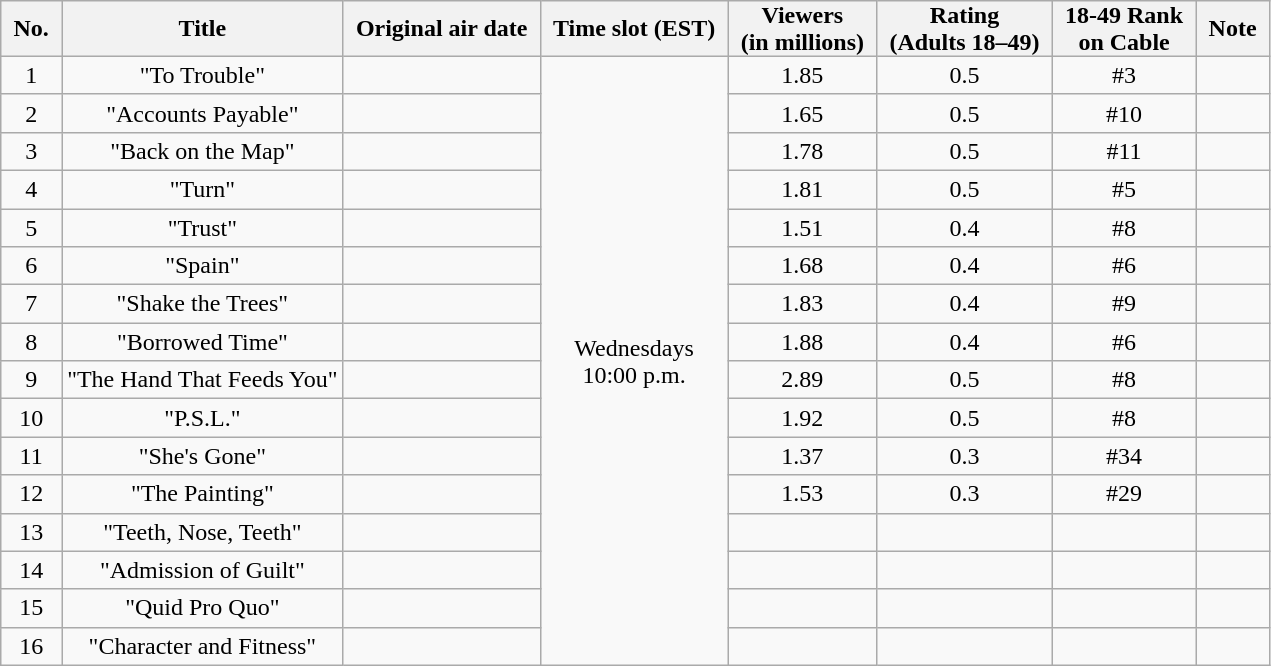<table class="wikitable" style="text-align:center;">
<tr>
<th style="padding:0 8px;">No.</th>
<th style="padding:0 8px;">Title</th>
<th style="padding:0 8px;">Original air date</th>
<th style="padding:0 8px;">Time slot (EST)</th>
<th style="padding:0 8px;">Viewers<br>(in millions)</th>
<th style="padding:0 8px;">Rating<br>(Adults 18–49)</th>
<th style="padding:0 8px;">18-49 Rank<br>on Cable</th>
<th style="padding:0 8px;">Note</th>
</tr>
<tr align=center>
<td>1</td>
<td>"To Trouble"</td>
<td></td>
<td style="text-align:center" rowspan=16>Wednesdays<br>10:00 p.m.</td>
<td>1.85</td>
<td>0.5</td>
<td>#3</td>
<td></td>
</tr>
<tr align=center>
<td>2</td>
<td>"Accounts Payable"</td>
<td></td>
<td>1.65</td>
<td>0.5</td>
<td>#10</td>
<td></td>
</tr>
<tr align=center>
<td>3</td>
<td>"Back on the Map"</td>
<td></td>
<td>1.78</td>
<td>0.5</td>
<td>#11</td>
<td></td>
</tr>
<tr align=center>
<td>4</td>
<td>"Turn"</td>
<td></td>
<td>1.81</td>
<td>0.5</td>
<td>#5</td>
<td></td>
</tr>
<tr align=center>
<td>5</td>
<td>"Trust"</td>
<td></td>
<td>1.51</td>
<td>0.4</td>
<td>#8</td>
<td></td>
</tr>
<tr align=center>
<td>6</td>
<td>"Spain"</td>
<td></td>
<td>1.68</td>
<td>0.4</td>
<td>#6</td>
<td></td>
</tr>
<tr align=center>
<td>7</td>
<td>"Shake the Trees"</td>
<td></td>
<td>1.83</td>
<td>0.4</td>
<td>#9</td>
<td></td>
</tr>
<tr align=center>
<td>8</td>
<td>"Borrowed Time"</td>
<td></td>
<td>1.88</td>
<td>0.4</td>
<td>#6</td>
<td></td>
</tr>
<tr align=center>
<td>9</td>
<td>"The Hand That Feeds You"</td>
<td></td>
<td>2.89</td>
<td>0.5</td>
<td>#8</td>
<td></td>
</tr>
<tr align=center>
<td>10</td>
<td>"P.S.L."</td>
<td></td>
<td>1.92</td>
<td>0.5</td>
<td>#8</td>
<td></td>
</tr>
<tr align=center>
<td>11</td>
<td>"She's Gone"</td>
<td></td>
<td>1.37</td>
<td>0.3</td>
<td>#34</td>
<td></td>
</tr>
<tr align=center>
<td>12</td>
<td>"The Painting"</td>
<td></td>
<td>1.53</td>
<td>0.3</td>
<td>#29</td>
<td></td>
</tr>
<tr align=center>
<td>13</td>
<td>"Teeth, Nose, Teeth"</td>
<td></td>
<td></td>
<td></td>
<td></td>
<td></td>
</tr>
<tr align=center>
<td>14</td>
<td>"Admission of Guilt"</td>
<td></td>
<td></td>
<td></td>
<td></td>
<td></td>
</tr>
<tr align=center>
<td>15</td>
<td>"Quid Pro Quo"</td>
<td></td>
<td></td>
<td></td>
<td></td>
<td></td>
</tr>
<tr align=center>
<td>16</td>
<td>"Character and Fitness"</td>
<td></td>
<td></td>
<td></td>
<td></td>
<td></td>
</tr>
</table>
